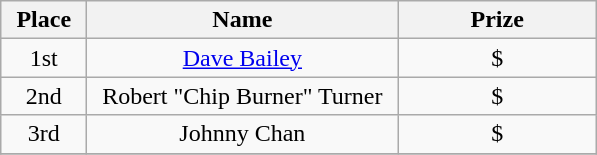<table class="wikitable">
<tr>
<th width="50">Place</th>
<th width="200">Name</th>
<th width="125">Prize</th>
</tr>
<tr>
<td align = "center">1st</td>
<td align = "center"><a href='#'>Dave Bailey</a></td>
<td align = "center">$</td>
</tr>
<tr>
<td align = "center">2nd</td>
<td align = "center">Robert "Chip Burner" Turner</td>
<td align = "center">$</td>
</tr>
<tr>
<td align = "center">3rd</td>
<td align = "center">Johnny Chan</td>
<td align = "center">$</td>
</tr>
<tr>
</tr>
</table>
